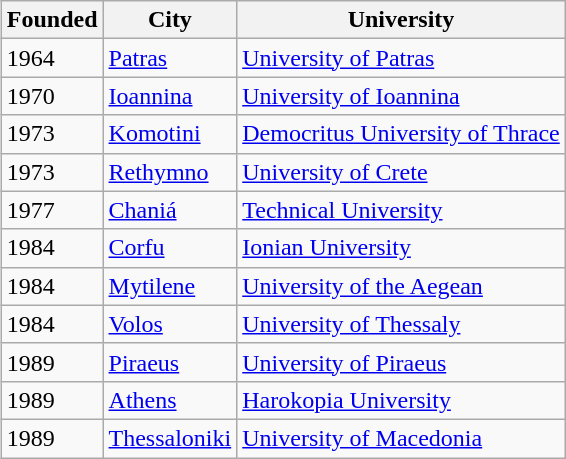<table class="wikitable sortable" style="margin:1px; border:1px solid #ccc;">
<tr style="text-align:left; vertical-align:top;" ">
<th>Founded</th>
<th>City</th>
<th>University</th>
</tr>
<tr>
<td>1964</td>
<td><a href='#'>Patras</a></td>
<td><a href='#'>University of Patras</a></td>
</tr>
<tr>
<td>1970</td>
<td><a href='#'>Ioannina</a></td>
<td><a href='#'>University of Ioannina</a></td>
</tr>
<tr>
<td>1973</td>
<td><a href='#'>Komotini</a></td>
<td><a href='#'>Democritus University of Thrace</a></td>
</tr>
<tr>
<td>1973</td>
<td><a href='#'>Rethymno</a></td>
<td><a href='#'>University of Crete</a></td>
</tr>
<tr>
<td>1977</td>
<td><a href='#'>Chaniá</a></td>
<td><a href='#'>Technical University</a></td>
</tr>
<tr>
<td>1984</td>
<td><a href='#'>Corfu</a></td>
<td><a href='#'>Ionian University</a></td>
</tr>
<tr>
<td>1984</td>
<td><a href='#'>Mytilene</a></td>
<td><a href='#'>University of the Aegean</a></td>
</tr>
<tr>
<td>1984</td>
<td><a href='#'>Volos</a></td>
<td><a href='#'>University of Thessaly</a></td>
</tr>
<tr>
<td>1989</td>
<td><a href='#'>Piraeus</a></td>
<td><a href='#'>University of Piraeus</a></td>
</tr>
<tr>
<td>1989</td>
<td><a href='#'>Athens</a></td>
<td><a href='#'>Harokopia University</a></td>
</tr>
<tr>
<td>1989</td>
<td><a href='#'>Thessaloniki</a></td>
<td><a href='#'>University of Macedonia</a></td>
</tr>
</table>
